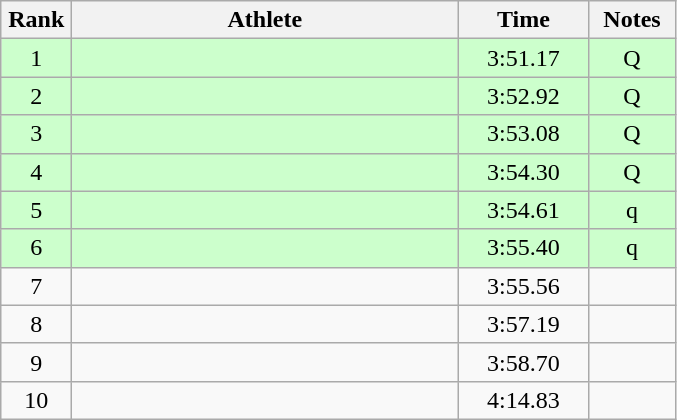<table class="wikitable" style="text-align:center">
<tr>
<th width=40>Rank</th>
<th width=250>Athlete</th>
<th width=80>Time</th>
<th width=50>Notes</th>
</tr>
<tr bgcolor=ccffcc>
<td>1</td>
<td align=left></td>
<td>3:51.17</td>
<td>Q</td>
</tr>
<tr bgcolor=ccffcc>
<td>2</td>
<td align=left></td>
<td>3:52.92</td>
<td>Q</td>
</tr>
<tr bgcolor=ccffcc>
<td>3</td>
<td align=left></td>
<td>3:53.08</td>
<td>Q</td>
</tr>
<tr bgcolor=ccffcc>
<td>4</td>
<td align=left></td>
<td>3:54.30</td>
<td>Q</td>
</tr>
<tr bgcolor=ccffcc>
<td>5</td>
<td align=left></td>
<td>3:54.61</td>
<td>q</td>
</tr>
<tr bgcolor=ccffcc>
<td>6</td>
<td align=left></td>
<td>3:55.40</td>
<td>q</td>
</tr>
<tr>
<td>7</td>
<td align=left></td>
<td>3:55.56</td>
<td></td>
</tr>
<tr>
<td>8</td>
<td align=left></td>
<td>3:57.19</td>
<td></td>
</tr>
<tr>
<td>9</td>
<td align=left></td>
<td>3:58.70</td>
<td></td>
</tr>
<tr>
<td>10</td>
<td align=left></td>
<td>4:14.83</td>
<td></td>
</tr>
</table>
